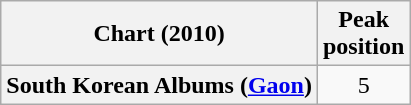<table class="wikitable plainrowheaders">
<tr>
<th>Chart (2010)</th>
<th>Peak<br>position</th>
</tr>
<tr>
<th scope="row">South Korean Albums (<a href='#'>Gaon</a>)</th>
<td style="text-align:center;">5</td>
</tr>
</table>
